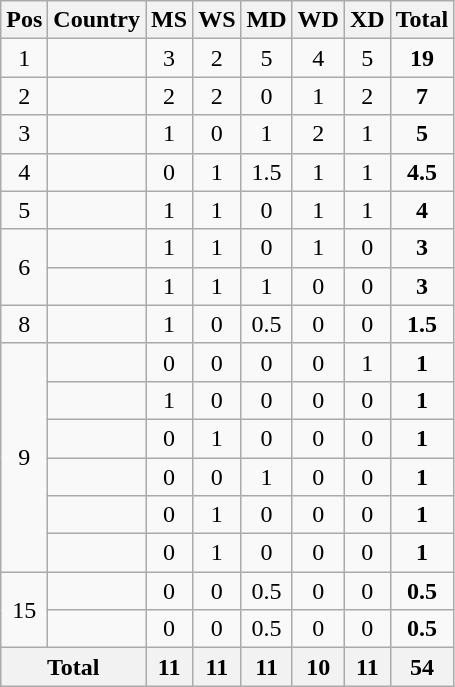<table class="wikitable" style="text-align:center">
<tr>
<th>Pos</th>
<th>Country</th>
<th>MS</th>
<th>WS</th>
<th>MD</th>
<th>WD</th>
<th>XD</th>
<th>Total</th>
</tr>
<tr>
<td>1</td>
<td align="left"></td>
<td>3</td>
<td>2</td>
<td>5</td>
<td>4</td>
<td>5</td>
<td><strong>19</strong></td>
</tr>
<tr>
<td>2</td>
<td align="left"></td>
<td>2</td>
<td>2</td>
<td>0</td>
<td>1</td>
<td>2</td>
<td><strong>7</strong></td>
</tr>
<tr>
<td>3</td>
<td align="left"></td>
<td>1</td>
<td>0</td>
<td>1</td>
<td>2</td>
<td>1</td>
<td><strong>5</strong></td>
</tr>
<tr>
<td>4</td>
<td align="left"><strong></strong></td>
<td>0</td>
<td>1</td>
<td>1.5</td>
<td>1</td>
<td>1</td>
<td><strong>4.5</strong></td>
</tr>
<tr>
<td>5</td>
<td align="left"></td>
<td>1</td>
<td>1</td>
<td>0</td>
<td>1</td>
<td>1</td>
<td><strong>4</strong></td>
</tr>
<tr>
<td rowspan="2">6</td>
<td align="left"></td>
<td>1</td>
<td>1</td>
<td>0</td>
<td>1</td>
<td>0</td>
<td><strong>3</strong></td>
</tr>
<tr>
<td align="left"></td>
<td>1</td>
<td>1</td>
<td>1</td>
<td>0</td>
<td>0</td>
<td><strong>3</strong></td>
</tr>
<tr>
<td>8</td>
<td align="left"></td>
<td>1</td>
<td>0</td>
<td>0.5</td>
<td>0</td>
<td>0</td>
<td><strong>1.5</strong></td>
</tr>
<tr>
<td rowspan="6">9</td>
<td align="left"></td>
<td>0</td>
<td>0</td>
<td>0</td>
<td>0</td>
<td>1</td>
<td><strong>1</strong></td>
</tr>
<tr>
<td align="left"></td>
<td>1</td>
<td>0</td>
<td>0</td>
<td>0</td>
<td>0</td>
<td><strong>1</strong></td>
</tr>
<tr>
<td align="left"></td>
<td>0</td>
<td>1</td>
<td>0</td>
<td>0</td>
<td>0</td>
<td><strong>1</strong></td>
</tr>
<tr>
<td align="left"></td>
<td>0</td>
<td>0</td>
<td>1</td>
<td>0</td>
<td>0</td>
<td><strong>1</strong></td>
</tr>
<tr>
<td align="left"></td>
<td>0</td>
<td>1</td>
<td>0</td>
<td>0</td>
<td>0</td>
<td><strong>1</strong></td>
</tr>
<tr>
<td align="left"></td>
<td>0</td>
<td>1</td>
<td>0</td>
<td>0</td>
<td>0</td>
<td><strong>1</strong></td>
</tr>
<tr>
<td rowspan="2">15</td>
<td align="left"></td>
<td>0</td>
<td>0</td>
<td>0.5</td>
<td>0</td>
<td>0</td>
<td><strong>0.5</strong></td>
</tr>
<tr>
<td align="left"></td>
<td>0</td>
<td>0</td>
<td>0.5</td>
<td>0</td>
<td>0</td>
<td><strong>0.5</strong></td>
</tr>
<tr>
<th colspan="2">Total</th>
<th>11</th>
<th>11</th>
<th>11</th>
<th>10</th>
<th>11</th>
<th>54</th>
</tr>
</table>
